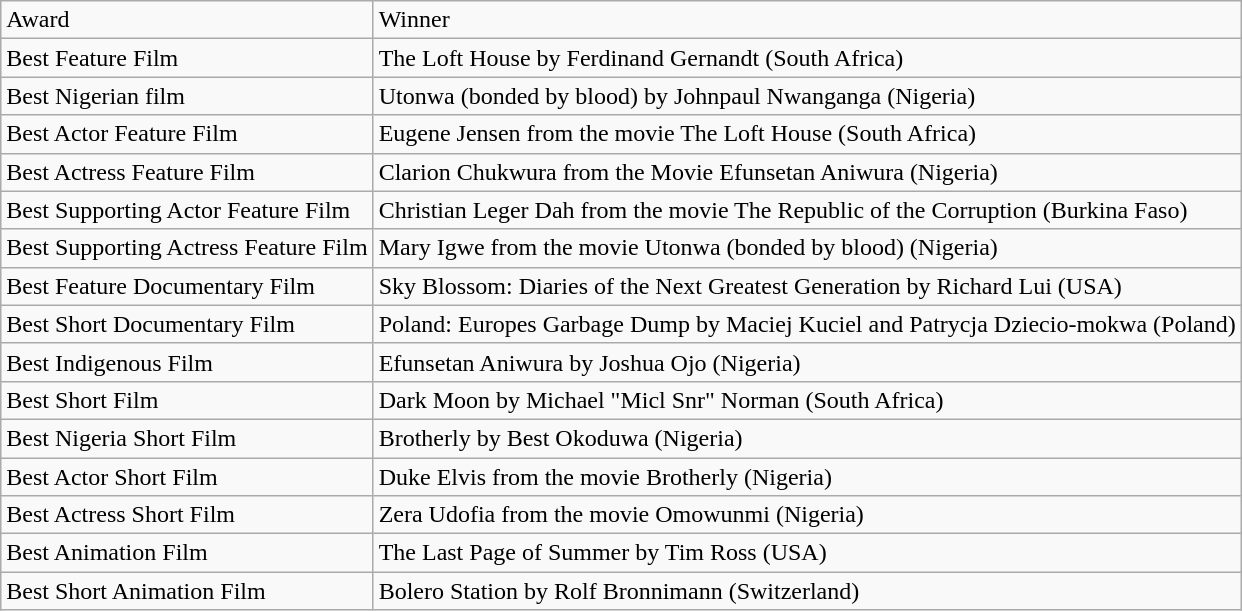<table class="wikitable">
<tr>
<td>Award</td>
<td>Winner</td>
</tr>
<tr>
<td>Best Feature Film</td>
<td>The Loft House by Ferdinand Gernandt (South Africa)</td>
</tr>
<tr>
<td>Best Nigerian film</td>
<td>Utonwa (bonded by blood) by Johnpaul Nwanganga (Nigeria)</td>
</tr>
<tr>
<td>Best Actor Feature Film</td>
<td>Eugene Jensen from the movie The Loft House (South Africa)</td>
</tr>
<tr>
<td>Best Actress Feature Film</td>
<td>Clarion Chukwura from the Movie Efunsetan Aniwura (Nigeria)</td>
</tr>
<tr>
<td>Best Supporting Actor Feature Film</td>
<td>Christian Leger Dah from the movie The Republic of the Corruption (Burkina Faso)</td>
</tr>
<tr>
<td>Best Supporting Actress Feature Film</td>
<td>Mary Igwe from the movie Utonwa (bonded by blood) (Nigeria)</td>
</tr>
<tr>
<td>Best Feature Documentary Film</td>
<td>Sky Blossom: Diaries of the Next Greatest Generation by Richard Lui (USA)</td>
</tr>
<tr>
<td>Best Short Documentary Film</td>
<td>Poland: Europes Garbage Dump by Maciej Kuciel and Patrycja Dziecio-mokwa (Poland)</td>
</tr>
<tr>
<td>Best Indigenous Film</td>
<td>Efunsetan Aniwura by Joshua Ojo (Nigeria)</td>
</tr>
<tr>
<td>Best Short Film</td>
<td>Dark Moon by Michael "Micl Snr" Norman (South Africa)</td>
</tr>
<tr>
<td>Best Nigeria Short Film</td>
<td>Brotherly by Best Okoduwa (Nigeria)</td>
</tr>
<tr>
<td>Best Actor Short Film</td>
<td>Duke Elvis from the movie Brotherly (Nigeria)</td>
</tr>
<tr>
<td>Best Actress Short Film</td>
<td>Zera Udofia from the movie Omowunmi (Nigeria)</td>
</tr>
<tr>
<td>Best Animation Film</td>
<td>The Last Page of Summer by Tim Ross (USA)</td>
</tr>
<tr>
<td>Best Short Animation Film</td>
<td>Bolero Station by Rolf Bronnimann (Switzerland)</td>
</tr>
</table>
